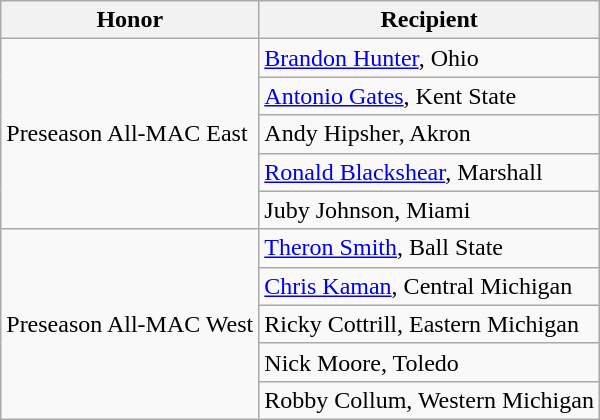<table class="wikitable" border="1">
<tr>
<th>Honor</th>
<th>Recipient</th>
</tr>
<tr>
<td rowspan=5 valign=middle>Preseason All-MAC East</td>
<td><a href='#'>Brandon Hunter</a>, Ohio</td>
</tr>
<tr>
<td><a href='#'>Antonio Gates</a>, Kent State</td>
</tr>
<tr>
<td>Andy Hipsher, Akron</td>
</tr>
<tr>
<td><a href='#'>Ronald Blackshear</a>, Marshall</td>
</tr>
<tr>
<td>Juby Johnson, Miami</td>
</tr>
<tr>
<td rowspan=6 valign=middle>Preseason All-MAC West</td>
<td><a href='#'>Theron Smith</a>, Ball State</td>
</tr>
<tr>
<td><a href='#'>Chris Kaman</a>, Central Michigan</td>
</tr>
<tr>
<td>Ricky Cottrill, Eastern Michigan</td>
</tr>
<tr>
<td>Nick Moore, Toledo</td>
</tr>
<tr>
<td>Robby Collum, Western Michigan</td>
</tr>
</table>
